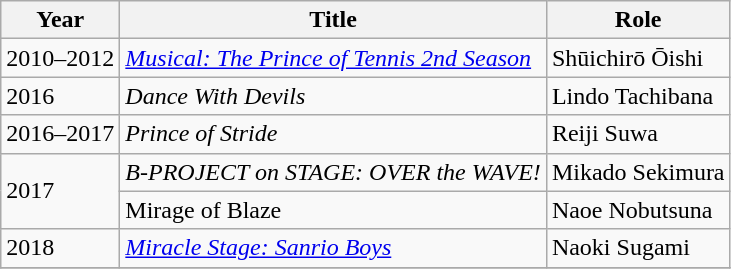<table class="wikitable">
<tr>
<th>Year</th>
<th>Title</th>
<th>Role</th>
</tr>
<tr>
<td>2010–2012</td>
<td><em><a href='#'>Musical: The Prince of Tennis 2nd Season</a></em></td>
<td>Shūichirō Ōishi</td>
</tr>
<tr>
<td>2016</td>
<td><em>Dance With Devils</em></td>
<td>Lindo Tachibana</td>
</tr>
<tr>
<td>2016–2017</td>
<td><em>Prince of Stride</em></td>
<td>Reiji Suwa</td>
</tr>
<tr>
<td rowspan="2">2017</td>
<td><em>B-PROJECT on STAGE: OVER the WAVE!</em></td>
<td>Mikado Sekimura</td>
</tr>
<tr>
<td>Mirage of Blaze</td>
<td>Naoe Nobutsuna</td>
</tr>
<tr>
<td>2018</td>
<td><em><a href='#'>Miracle Stage: Sanrio Boys</a></em></td>
<td>Naoki Sugami</td>
</tr>
<tr>
</tr>
</table>
